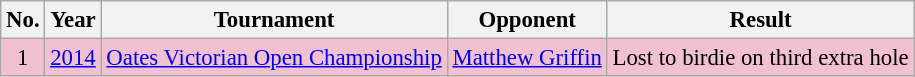<table class="wikitable" style="font-size:95%;">
<tr>
<th>No.</th>
<th>Year</th>
<th>Tournament</th>
<th>Opponent</th>
<th>Result</th>
</tr>
<tr style="background:#F2C1D1;">
<td align=center>1</td>
<td><a href='#'>2014</a></td>
<td><a href='#'>Oates Victorian Open Championship</a></td>
<td> <a href='#'>Matthew Griffin</a></td>
<td>Lost to birdie on third extra hole</td>
</tr>
</table>
